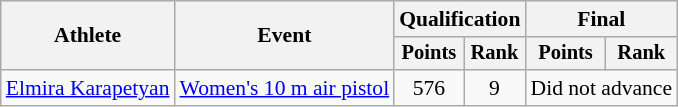<table class="wikitable" style="font-size:90%">
<tr>
<th rowspan="2">Athlete</th>
<th rowspan="2">Event</th>
<th colspan=2>Qualification</th>
<th colspan=2>Final</th>
</tr>
<tr style="font-size:95%">
<th>Points</th>
<th>Rank</th>
<th>Points</th>
<th>Rank</th>
</tr>
<tr align=center>
<td align=left><a href='#'>Elmira Karapetyan</a></td>
<td align=left><a href='#'>Women's 10 m air pistol</a></td>
<td>576</td>
<td>9</td>
<td colspan=2>Did not advance</td>
</tr>
</table>
